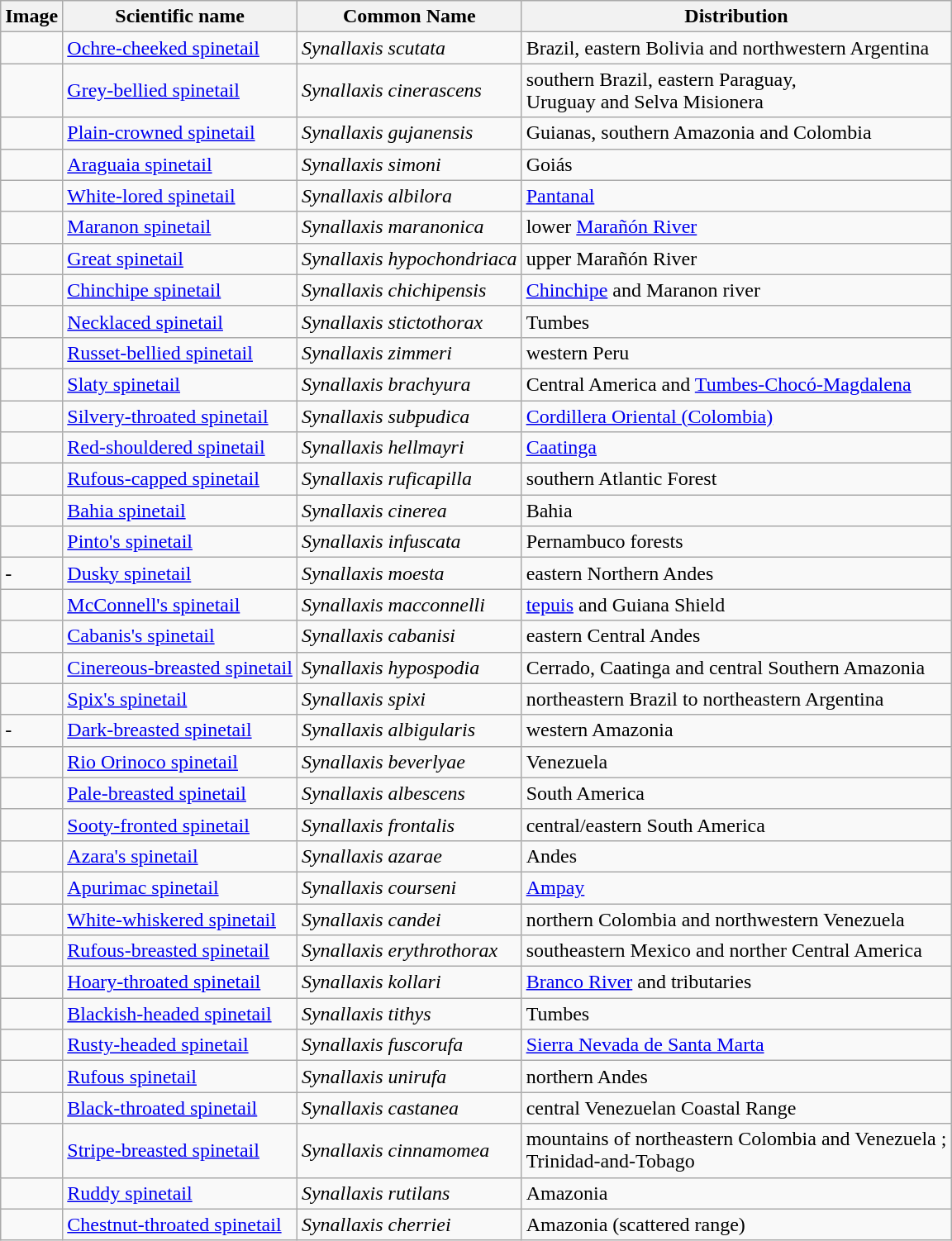<table class="wikitable">
<tr>
<th>Image</th>
<th>Scientific name</th>
<th>Common Name</th>
<th>Distribution</th>
</tr>
<tr>
<td></td>
<td><a href='#'>Ochre-cheeked spinetail</a></td>
<td><em>Synallaxis scutata</em></td>
<td>Brazil, eastern Bolivia and northwestern Argentina</td>
</tr>
<tr>
<td></td>
<td><a href='#'>Grey-bellied spinetail</a></td>
<td><em>Synallaxis cinerascens</em></td>
<td>southern Brazil, eastern Paraguay,<br>Uruguay and Selva Misionera</td>
</tr>
<tr>
<td></td>
<td><a href='#'>Plain-crowned spinetail</a></td>
<td><em>Synallaxis gujanensis</em></td>
<td>Guianas, southern Amazonia and Colombia</td>
</tr>
<tr>
<td></td>
<td><a href='#'>Araguaia spinetail</a></td>
<td><em>Synallaxis simoni</em></td>
<td>Goiás</td>
</tr>
<tr>
<td></td>
<td><a href='#'>White-lored spinetail</a></td>
<td><em>Synallaxis albilora</em></td>
<td><a href='#'>Pantanal</a></td>
</tr>
<tr>
<td></td>
<td><a href='#'>Maranon spinetail</a></td>
<td><em>Synallaxis maranonica</em></td>
<td>lower <a href='#'>Marañón River</a></td>
</tr>
<tr>
<td></td>
<td><a href='#'>Great spinetail</a></td>
<td><em>Synallaxis hypochondriaca</em></td>
<td>upper Marañón River</td>
</tr>
<tr>
<td></td>
<td><a href='#'>Chinchipe spinetail</a></td>
<td><em>Synallaxis chichipensis</em></td>
<td><a href='#'>Chinchipe</a> and Maranon river</td>
</tr>
<tr>
<td></td>
<td><a href='#'>Necklaced spinetail</a></td>
<td><em>Synallaxis stictothorax</em></td>
<td>Tumbes</td>
</tr>
<tr>
<td></td>
<td><a href='#'>Russet-bellied spinetail</a></td>
<td><em>Synallaxis zimmeri</em></td>
<td>western Peru</td>
</tr>
<tr>
<td></td>
<td><a href='#'>Slaty spinetail</a></td>
<td><em>Synallaxis brachyura</em></td>
<td>Central America and <a href='#'>Tumbes-Chocó-Magdalena</a></td>
</tr>
<tr>
<td></td>
<td><a href='#'>Silvery-throated spinetail</a></td>
<td><em>Synallaxis subpudica</em></td>
<td><a href='#'>Cordillera Oriental (Colombia)</a></td>
</tr>
<tr>
<td></td>
<td><a href='#'>Red-shouldered spinetail</a></td>
<td><em>Synallaxis hellmayri</em></td>
<td><a href='#'>Caatinga</a></td>
</tr>
<tr>
<td></td>
<td><a href='#'>Rufous-capped spinetail</a></td>
<td><em>Synallaxis ruficapilla</em></td>
<td>southern Atlantic Forest</td>
</tr>
<tr>
<td></td>
<td><a href='#'>Bahia spinetail</a></td>
<td><em>Synallaxis cinerea</em></td>
<td>Bahia</td>
</tr>
<tr>
<td></td>
<td><a href='#'>Pinto's spinetail</a></td>
<td><em>Synallaxis infuscata</em></td>
<td>Pernambuco forests</td>
</tr>
<tr>
<td>-</td>
<td><a href='#'>Dusky spinetail</a></td>
<td><em>Synallaxis moesta</em></td>
<td>eastern Northern Andes</td>
</tr>
<tr>
<td></td>
<td><a href='#'>McConnell's spinetail</a></td>
<td><em>Synallaxis macconnelli</em></td>
<td><a href='#'>tepuis</a> and Guiana Shield</td>
</tr>
<tr>
<td></td>
<td><a href='#'>Cabanis's spinetail</a></td>
<td><em>Synallaxis cabanisi</em></td>
<td>eastern Central Andes</td>
</tr>
<tr>
<td></td>
<td><a href='#'>Cinereous-breasted spinetail</a></td>
<td><em>Synallaxis hypospodia</em></td>
<td>Cerrado, Caatinga and central Southern Amazonia</td>
</tr>
<tr>
<td></td>
<td><a href='#'>Spix's spinetail</a></td>
<td><em>Synallaxis spixi</em></td>
<td>northeastern Brazil to northeastern Argentina</td>
</tr>
<tr>
<td>-</td>
<td><a href='#'>Dark-breasted spinetail</a></td>
<td><em>Synallaxis albigularis</em></td>
<td>western Amazonia</td>
</tr>
<tr>
<td></td>
<td><a href='#'>Rio Orinoco spinetail</a></td>
<td><em>Synallaxis beverlyae</em></td>
<td>Venezuela</td>
</tr>
<tr>
<td></td>
<td><a href='#'>Pale-breasted spinetail</a></td>
<td><em>Synallaxis albescens</em></td>
<td>South America</td>
</tr>
<tr>
<td></td>
<td><a href='#'>Sooty-fronted spinetail</a></td>
<td><em>Synallaxis frontalis</em></td>
<td>central/eastern South America</td>
</tr>
<tr>
<td></td>
<td><a href='#'>Azara's spinetail</a></td>
<td><em>Synallaxis azarae</em></td>
<td>Andes</td>
</tr>
<tr>
<td></td>
<td><a href='#'>Apurimac spinetail</a></td>
<td><em>Synallaxis courseni</em></td>
<td><a href='#'>Ampay</a></td>
</tr>
<tr>
<td></td>
<td><a href='#'>White-whiskered spinetail</a></td>
<td><em>Synallaxis candei</em></td>
<td>northern Colombia and northwestern Venezuela</td>
</tr>
<tr>
<td></td>
<td><a href='#'>Rufous-breasted spinetail</a></td>
<td><em>Synallaxis erythrothorax</em></td>
<td>southeastern Mexico and norther Central America</td>
</tr>
<tr>
<td></td>
<td><a href='#'>Hoary-throated spinetail</a></td>
<td><em>Synallaxis kollari</em></td>
<td><a href='#'>Branco River</a> and tributaries</td>
</tr>
<tr>
<td></td>
<td><a href='#'>Blackish-headed spinetail</a></td>
<td><em>Synallaxis tithys</em></td>
<td>Tumbes</td>
</tr>
<tr>
<td></td>
<td><a href='#'>Rusty-headed spinetail</a></td>
<td><em>Synallaxis fuscorufa</em></td>
<td><a href='#'>Sierra Nevada de Santa Marta</a></td>
</tr>
<tr>
<td></td>
<td><a href='#'>Rufous spinetail</a></td>
<td><em>Synallaxis unirufa</em></td>
<td>northern Andes</td>
</tr>
<tr>
<td></td>
<td><a href='#'>Black-throated spinetail</a></td>
<td><em>Synallaxis castanea</em></td>
<td>central Venezuelan Coastal Range</td>
</tr>
<tr>
<td></td>
<td><a href='#'>Stripe-breasted spinetail</a></td>
<td><em>Synallaxis cinnamomea</em></td>
<td>mountains of northeastern Colombia and Venezuela ;<br> Trinidad-and-Tobago</td>
</tr>
<tr>
<td></td>
<td><a href='#'>Ruddy spinetail</a></td>
<td><em>Synallaxis rutilans</em></td>
<td>Amazonia</td>
</tr>
<tr>
<td></td>
<td><a href='#'>Chestnut-throated spinetail</a></td>
<td><em>Synallaxis cherriei</em></td>
<td>Amazonia (scattered range)</td>
</tr>
</table>
